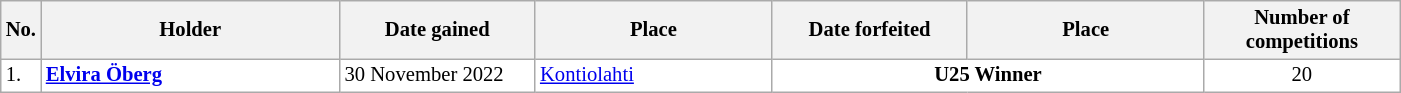<table class="wikitable plainrowheaders" style="background:#fff; font-size:86%; line-height:16px; border:grey solid 1px; border-collapse:collapse;">
<tr>
<th style="width:1em;">No.</th>
<th style="width:14em;">Holder</th>
<th style="width:9em;">Date gained</th>
<th style="width:11em;">Place</th>
<th style="width:9em;">Date forfeited</th>
<th style="width:11em;">Place</th>
<th style="width:9em;">Number of competitions</th>
</tr>
<tr>
<td>1.</td>
<td> <strong><a href='#'>Elvira Öberg</a></strong></td>
<td>30 November 2022</td>
<td> <a href='#'>Kontiolahti</a></td>
<td align=center colspan=2><strong>U25 Winner</strong></td>
<td align=center>20</td>
</tr>
</table>
